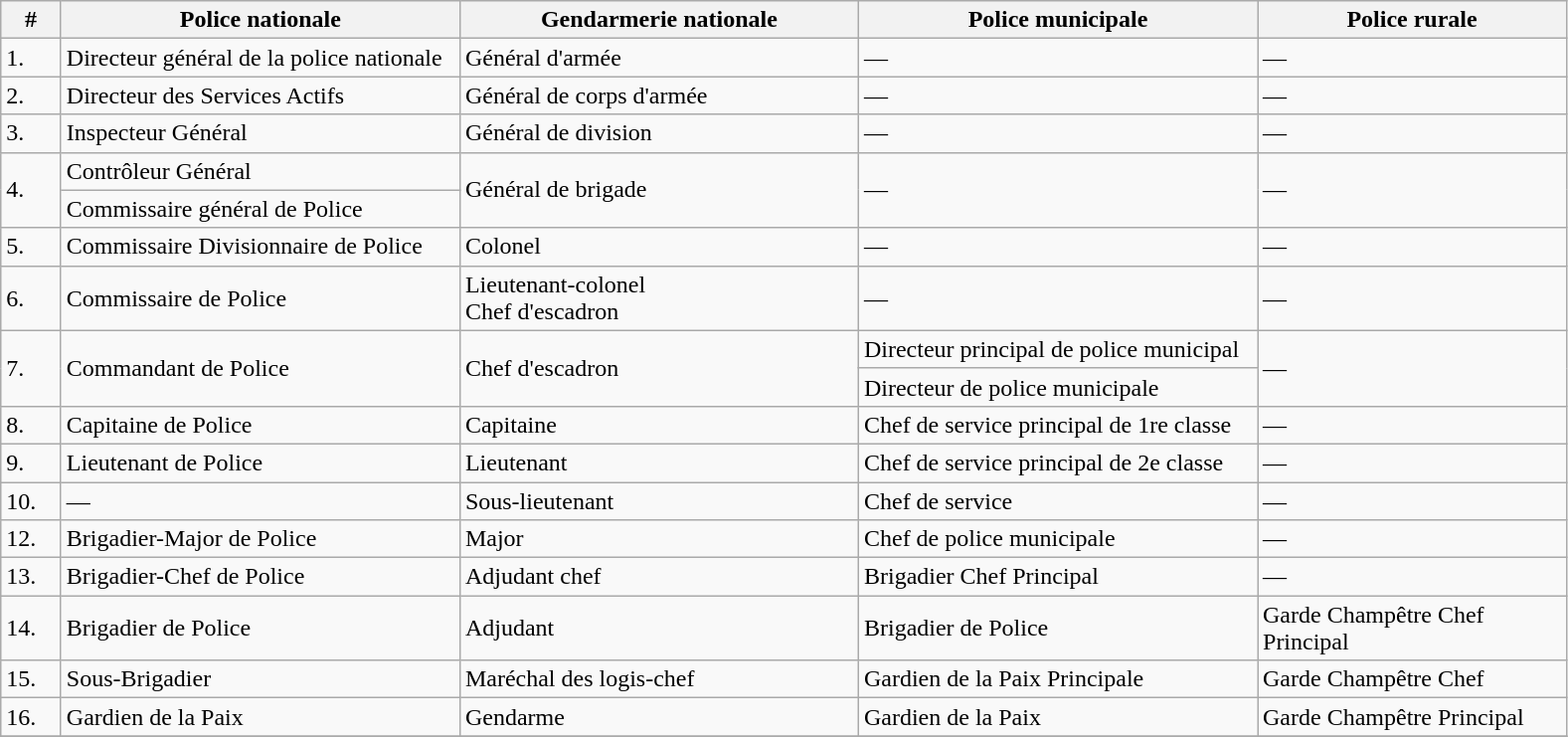<table class="wikitable">
<tr>
<th align="left" width="33">#</th>
<th align="left" width="260">Police nationale</th>
<th align="left" width="260">Gendarmerie nationale</th>
<th align="left" width="260">Police municipale</th>
<th align="left" width="200">Police rurale</th>
</tr>
<tr>
<td>1.</td>
<td>Directeur général de la police nationale</td>
<td>Général d'armée</td>
<td>—</td>
<td>—</td>
</tr>
<tr>
<td>2.</td>
<td>Directeur des Services Actifs</td>
<td>Général de corps d'armée</td>
<td>—</td>
<td>—</td>
</tr>
<tr>
<td>3.</td>
<td>Inspecteur Général</td>
<td>Général de division</td>
<td>—</td>
<td>—</td>
</tr>
<tr>
<td rowspan=2>4.</td>
<td>Contrôleur Général</td>
<td rowspan=2>Général de brigade</td>
<td rowspan=2>—</td>
<td rowspan=2>—</td>
</tr>
<tr>
<td>Commissaire général de Police</td>
</tr>
<tr>
<td>5.</td>
<td>Commissaire Divisionnaire de Police</td>
<td>Colonel</td>
<td>—</td>
<td>—</td>
</tr>
<tr>
<td>6.</td>
<td>Commissaire de Police</td>
<td>Lieutenant-colonel <br> Chef d'escadron</td>
<td>—</td>
<td>—</td>
</tr>
<tr>
<td rowspan=2>7.</td>
<td rowspan=2>Commandant de Police</td>
<td rowspan=2>Chef d'escadron</td>
<td>Directeur principal de police municipal</td>
<td rowspan=2>—</td>
</tr>
<tr>
<td>Directeur de police municipale</td>
</tr>
<tr>
<td>8.</td>
<td>Capitaine de Police</td>
<td>Capitaine</td>
<td>Chef de service principal de 1re classe</td>
<td>—</td>
</tr>
<tr>
<td>9.</td>
<td>Lieutenant de Police</td>
<td>Lieutenant</td>
<td>Chef de service principal de 2e classe</td>
<td>—</td>
</tr>
<tr>
<td>10.</td>
<td>—</td>
<td>Sous-lieutenant</td>
<td>Chef de service</td>
<td>—</td>
</tr>
<tr>
<td>12.</td>
<td>Brigadier-Major de Police</td>
<td>Major</td>
<td>Chef de police municipale</td>
<td>—</td>
</tr>
<tr>
<td>13.</td>
<td>Brigadier-Chef de Police</td>
<td>Adjudant chef</td>
<td>Brigadier Chef Principal</td>
<td>—</td>
</tr>
<tr>
<td>14.</td>
<td>Brigadier de Police</td>
<td>Adjudant</td>
<td>Brigadier de Police</td>
<td>Garde Champêtre Chef Principal</td>
</tr>
<tr>
<td>15.</td>
<td>Sous-Brigadier</td>
<td>Maréchal des logis-chef</td>
<td>Gardien de la Paix Principale</td>
<td>Garde Champêtre Chef</td>
</tr>
<tr>
<td>16.</td>
<td>Gardien de la Paix</td>
<td>Gendarme</td>
<td>Gardien de la Paix</td>
<td>Garde Champêtre Principal</td>
</tr>
<tr>
</tr>
</table>
